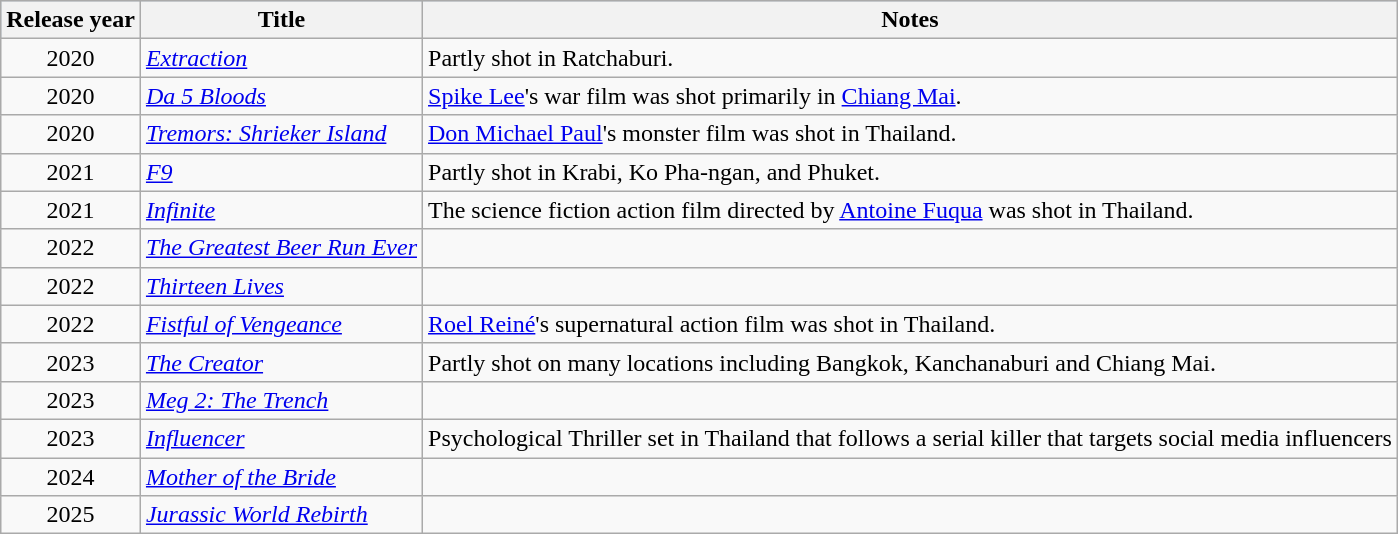<table class="wikitable">
<tr style="background:#b0c4de; text-align:center;">
<th>Release year</th>
<th>Title</th>
<th>Notes</th>
</tr>
<tr>
<td style="text-align:center;">2020</td>
<td><em><a href='#'>Extraction</a></em></td>
<td>Partly shot in Ratchaburi.</td>
</tr>
<tr>
<td style="text-align:center;">2020</td>
<td><em><a href='#'>Da 5 Bloods</a></em></td>
<td><a href='#'>Spike Lee</a>'s war film was shot primarily in <a href='#'>Chiang Mai</a>.</td>
</tr>
<tr>
<td style="text-align:center;">2020</td>
<td><em><a href='#'>Tremors: Shrieker Island</a></em></td>
<td><a href='#'>Don Michael Paul</a>'s monster film was shot in Thailand.</td>
</tr>
<tr>
<td style="text-align:center;">2021</td>
<td><em><a href='#'>F9</a></em></td>
<td>Partly shot in Krabi, Ko Pha-ngan, and Phuket.</td>
</tr>
<tr>
<td style="text-align:center;">2021</td>
<td><em><a href='#'>Infinite</a></em></td>
<td>The science fiction action film directed by <a href='#'>Antoine Fuqua</a> was shot in Thailand.</td>
</tr>
<tr>
<td style="text-align:center;">2022</td>
<td><em><a href='#'>The Greatest Beer Run Ever</a></em></td>
<td></td>
</tr>
<tr>
<td style="text-align:center;">2022</td>
<td><em><a href='#'>Thirteen Lives</a></em></td>
<td></td>
</tr>
<tr>
<td style="text-align:center;">2022</td>
<td><em><a href='#'>Fistful of Vengeance</a></em></td>
<td><a href='#'>Roel Reiné</a>'s supernatural action film was shot in Thailand.</td>
</tr>
<tr>
<td style="text-align:center;">2023</td>
<td><em><a href='#'>The Creator</a></em></td>
<td>Partly shot on many locations including Bangkok, Kanchanaburi and Chiang Mai.</td>
</tr>
<tr>
<td style="text-align:center;">2023</td>
<td><em><a href='#'>Meg 2: The Trench</a></em></td>
<td></td>
</tr>
<tr>
<td style="text-align:center;">2023</td>
<td><em><a href='#'>Influencer</a></em></td>
<td>Psychological Thriller set in Thailand that follows a serial killer that targets social media influencers</td>
</tr>
<tr>
<td style="text-align:center;">2024</td>
<td><em><a href='#'>Mother of the Bride</a></em></td>
<td></td>
</tr>
<tr>
<td style="text-align:center;">2025</td>
<td><em><a href='#'>Jurassic World Rebirth</a></em></td>
<td></td>
</tr>
</table>
